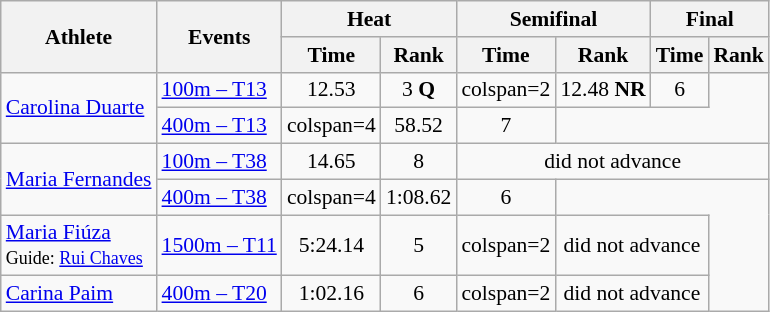<table class=wikitable style="font-size:90%; text-align:center;">
<tr>
<th rowspan="2">Athlete</th>
<th rowspan="2">Events</th>
<th colspan="2">Heat</th>
<th colspan="2">Semifinal</th>
<th colspan="2">Final</th>
</tr>
<tr>
<th>Time</th>
<th>Rank</th>
<th>Time</th>
<th>Rank</th>
<th>Time</th>
<th>Rank</th>
</tr>
<tr>
<td align=left rowspan=2><a href='#'>Carolina Duarte</a></td>
<td align=left><a href='#'>100m – T13</a></td>
<td>12.53</td>
<td>3 <strong>Q</strong></td>
<td>colspan=2 </td>
<td>12.48 <strong>NR</strong></td>
<td>6</td>
</tr>
<tr>
<td align=left><a href='#'>400m – T13</a></td>
<td>colspan=4 </td>
<td>58.52</td>
<td>7</td>
</tr>
<tr>
<td align=left rowspan=2><a href='#'>Maria Fernandes</a></td>
<td align=left><a href='#'>100m – T38</a></td>
<td>14.65</td>
<td>8</td>
<td colspan=4>did not advance</td>
</tr>
<tr>
<td align=left><a href='#'>400m – T38</a></td>
<td>colspan=4 </td>
<td>1:08.62</td>
<td>6</td>
</tr>
<tr>
<td align=left><a href='#'>Maria Fiúza</a><br><small>Guide: <a href='#'>Rui Chaves</a></small></td>
<td align=left><a href='#'>1500m – T11</a></td>
<td>5:24.14</td>
<td>5</td>
<td>colspan=2 </td>
<td colspan=2>did not advance</td>
</tr>
<tr>
<td align=left><a href='#'>Carina Paim</a></td>
<td align=left><a href='#'>400m – T20</a></td>
<td>1:02.16</td>
<td>6</td>
<td>colspan=2 </td>
<td colspan=2>did not advance</td>
</tr>
</table>
